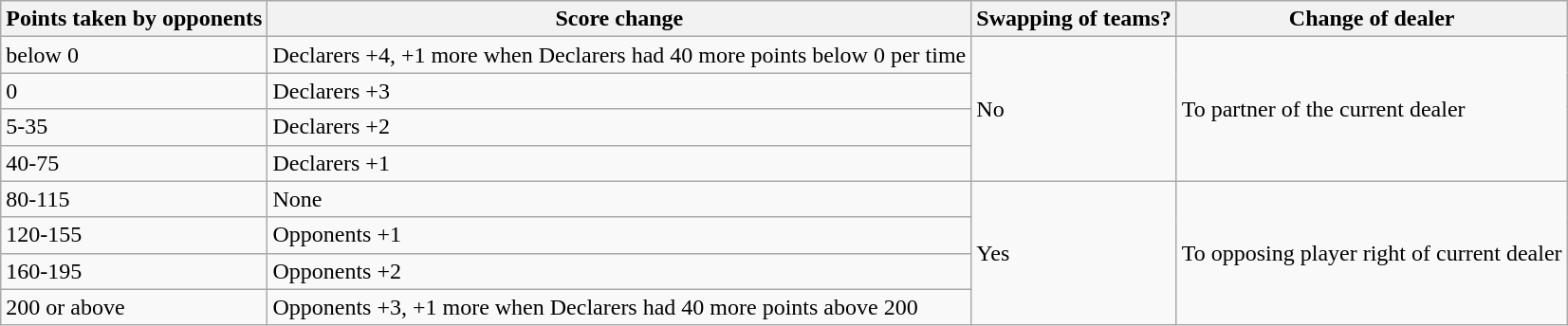<table class="wikitable">
<tr>
<th>Points taken by opponents</th>
<th>Score change</th>
<th>Swapping of teams?</th>
<th>Change of dealer</th>
</tr>
<tr>
<td>below 0</td>
<td>Declarers +4, +1 more when Declarers had 40 more points below 0 per time</td>
<td rowspan=4>No</td>
<td rowspan="4">To partner of the current dealer</td>
</tr>
<tr>
<td>0</td>
<td>Declarers +3</td>
</tr>
<tr>
<td>5-35</td>
<td>Declarers +2</td>
</tr>
<tr>
<td>40-75</td>
<td>Declarers +1</td>
</tr>
<tr>
<td>80-115</td>
<td>None</td>
<td rowspan=4>Yes</td>
<td rowspan=4>To opposing player right of current dealer</td>
</tr>
<tr>
<td>120-155</td>
<td>Opponents +1</td>
</tr>
<tr>
<td>160-195</td>
<td>Opponents +2</td>
</tr>
<tr>
<td>200 or above</td>
<td>Opponents +3, +1 more when Declarers had 40 more points above 200</td>
</tr>
</table>
